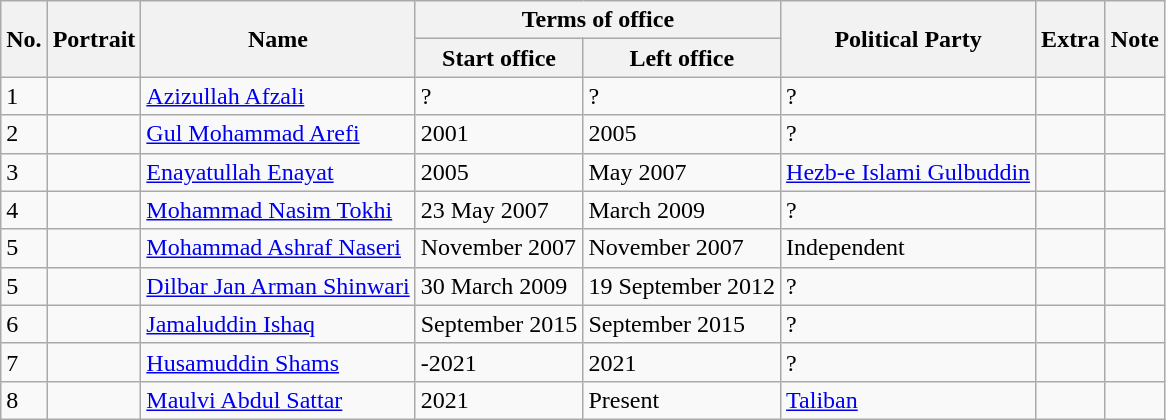<table class="wikitable">
<tr>
<th rowspan="2">No.</th>
<th rowspan="2">Portrait</th>
<th rowspan="2">Name</th>
<th colspan="2">Terms of office</th>
<th rowspan="2">Political Party</th>
<th rowspan="2">Extra</th>
<th rowspan="2">Note</th>
</tr>
<tr>
<th>Start office</th>
<th>Left office</th>
</tr>
<tr>
<td>1</td>
<td></td>
<td><a href='#'>Azizullah Afzali</a></td>
<td>?</td>
<td>?</td>
<td>?</td>
<td></td>
<td></td>
</tr>
<tr>
<td>2</td>
<td></td>
<td><a href='#'>Gul Mohammad Arefi</a></td>
<td>2001</td>
<td>2005</td>
<td>?</td>
<td></td>
<td></td>
</tr>
<tr>
<td>3</td>
<td></td>
<td><a href='#'>Enayatullah Enayat</a></td>
<td>2005</td>
<td>May 2007</td>
<td><a href='#'>Hezb-e Islami Gulbuddin</a></td>
<td></td>
<td></td>
</tr>
<tr>
<td>4</td>
<td></td>
<td><a href='#'>Mohammad Nasim Tokhi</a></td>
<td>23 May 2007</td>
<td>March 2009</td>
<td>?</td>
<td></td>
<td></td>
</tr>
<tr>
<td>5</td>
<td></td>
<td><a href='#'>Mohammad Ashraf Naseri</a></td>
<td>November 2007</td>
<td>November 2007</td>
<td>Independent</td>
<td></td>
<td></td>
</tr>
<tr>
<td>5</td>
<td></td>
<td><a href='#'>Dilbar Jan Arman Shinwari</a></td>
<td>30 March 2009</td>
<td>19 September 2012</td>
<td>?</td>
<td></td>
<td></td>
</tr>
<tr>
<td>6</td>
<td></td>
<td><a href='#'>Jamaluddin Ishaq</a></td>
<td>September 2015</td>
<td>September 2015</td>
<td>?</td>
<td></td>
<td></td>
</tr>
<tr>
<td>7</td>
<td></td>
<td><a href='#'>Husamuddin Shams</a></td>
<td>-2021</td>
<td>2021</td>
<td>?</td>
<td></td>
<td></td>
</tr>
<tr>
<td>8</td>
<td></td>
<td><a href='#'>Maulvi Abdul Sattar</a></td>
<td>2021</td>
<td>Present</td>
<td><a href='#'>Taliban</a></td>
<td></td>
<td></td>
</tr>
</table>
